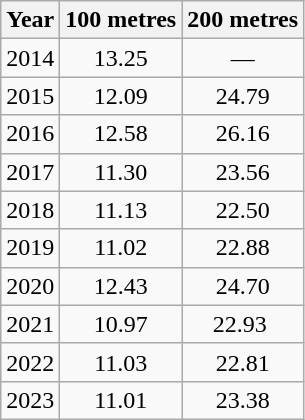<table class="wikitable sortable" style=text-align:center>
<tr>
<th>Year</th>
<th>100 metres</th>
<th>200 metres</th>
</tr>
<tr>
<td>2014</td>
<td>13.25</td>
<td data-sort-value=NM>—</td>
</tr>
<tr>
<td>2015</td>
<td>12.09</td>
<td>24.79</td>
</tr>
<tr>
<td>2016</td>
<td>12.58</td>
<td>26.16</td>
</tr>
<tr>
<td>2017</td>
<td>11.30</td>
<td>23.56</td>
</tr>
<tr>
<td>2018</td>
<td>11.13</td>
<td>22.50</td>
</tr>
<tr>
<td>2019</td>
<td>11.02</td>
<td>22.88</td>
</tr>
<tr>
<td>2020</td>
<td>12.43</td>
<td>24.70</td>
</tr>
<tr>
<td>2021</td>
<td>10.97</td>
<td>22.93 </td>
</tr>
<tr>
<td>2022</td>
<td>11.03</td>
<td>22.81</td>
</tr>
<tr>
<td>2023</td>
<td>11.01</td>
<td>23.38</td>
</tr>
</table>
